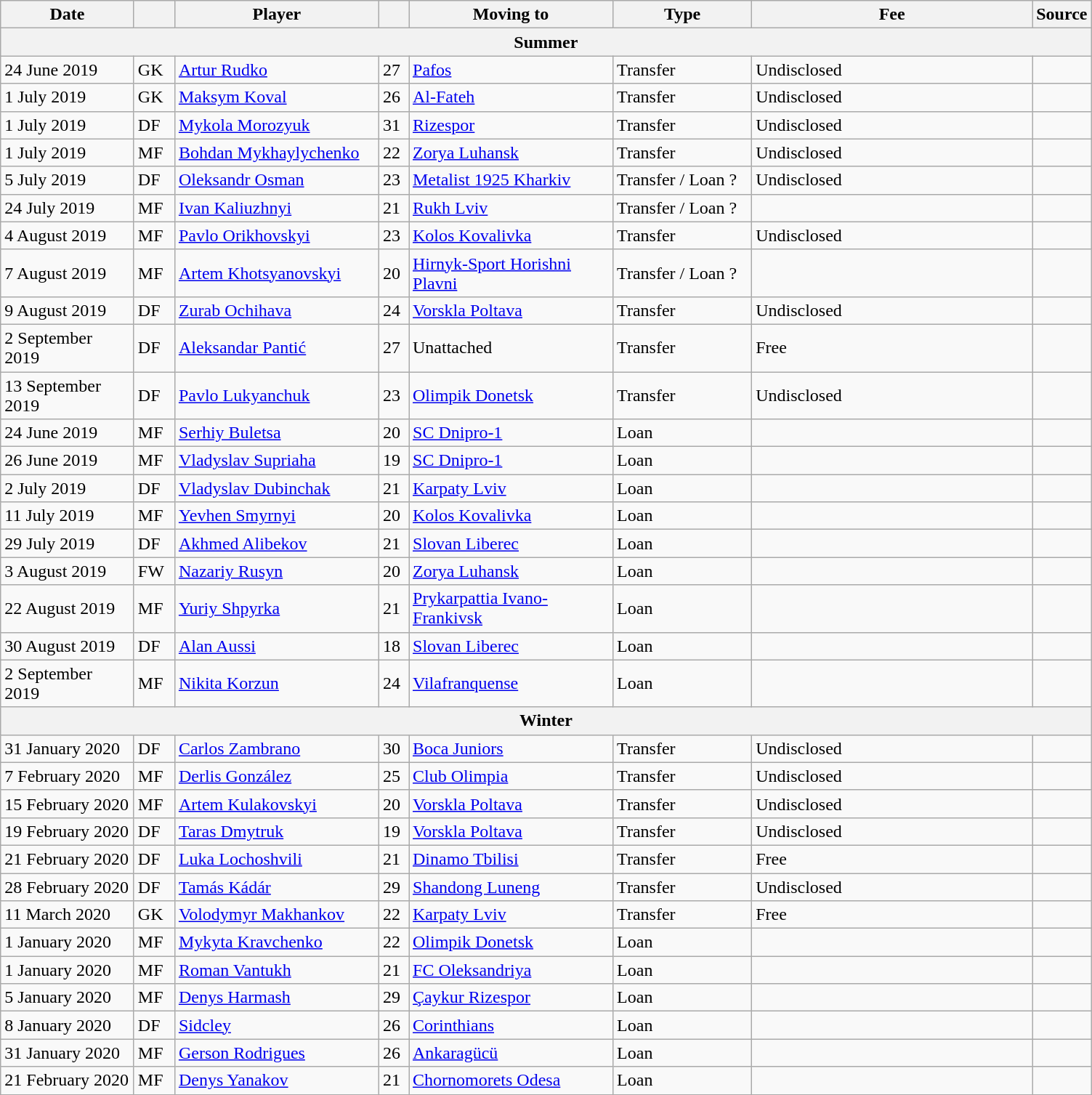<table class="wikitable sortable">
<tr>
<th style="width:115px;">Date</th>
<th style="width:30px;"></th>
<th style="width:180px;">Player</th>
<th style="width:20px;"></th>
<th style="width:180px;">Moving to</th>
<th style="width:120px;" class="unsortable">Type</th>
<th style="width:250px;" class="unsortable">Fee</th>
<th style="width:20px;">Source</th>
</tr>
<tr>
<th colspan=8>Summer</th>
</tr>
<tr>
<td>24 June 2019</td>
<td>GK</td>
<td> <a href='#'>Artur Rudko</a></td>
<td>27</td>
<td> <a href='#'>Pafos</a></td>
<td>Transfer</td>
<td>Undisclosed</td>
<td></td>
</tr>
<tr>
<td>1 July 2019</td>
<td>GK</td>
<td> <a href='#'>Maksym Koval</a></td>
<td>26</td>
<td> <a href='#'>Al-Fateh</a></td>
<td>Transfer</td>
<td>Undisclosed</td>
<td></td>
</tr>
<tr>
<td>1 July 2019</td>
<td>DF</td>
<td> <a href='#'>Mykola Morozyuk</a></td>
<td>31</td>
<td> <a href='#'>Rizespor</a></td>
<td>Transfer</td>
<td>Undisclosed</td>
<td></td>
</tr>
<tr>
<td>1 July 2019</td>
<td>MF</td>
<td> <a href='#'>Bohdan Mykhaylychenko</a></td>
<td>22</td>
<td> <a href='#'>Zorya Luhansk</a></td>
<td>Transfer</td>
<td>Undisclosed</td>
<td></td>
</tr>
<tr>
<td>5 July 2019</td>
<td>DF</td>
<td> <a href='#'>Oleksandr Osman</a></td>
<td>23</td>
<td> <a href='#'>Metalist 1925 Kharkiv</a></td>
<td>Transfer / Loan ?</td>
<td>Undisclosed</td>
<td></td>
</tr>
<tr>
<td>24 July 2019</td>
<td>MF</td>
<td> <a href='#'>Ivan Kaliuzhnyi</a></td>
<td>21</td>
<td> <a href='#'>Rukh Lviv</a></td>
<td>Transfer / Loan ?</td>
<td></td>
<td></td>
</tr>
<tr>
<td>4 August 2019</td>
<td>MF</td>
<td> <a href='#'>Pavlo Orikhovskyi</a></td>
<td>23</td>
<td> <a href='#'>Kolos Kovalivka</a></td>
<td>Transfer</td>
<td>Undisclosed</td>
<td></td>
</tr>
<tr>
<td>7 August 2019</td>
<td>MF</td>
<td> <a href='#'>Artem Khotsyanovskyi</a></td>
<td>20</td>
<td> <a href='#'>Hirnyk-Sport Horishni Plavni</a></td>
<td>Transfer / Loan ?</td>
<td></td>
<td></td>
</tr>
<tr>
<td>9 August 2019</td>
<td>DF</td>
<td> <a href='#'>Zurab Ochihava</a></td>
<td>24</td>
<td> <a href='#'>Vorskla Poltava</a></td>
<td>Transfer</td>
<td>Undisclosed</td>
<td></td>
</tr>
<tr>
<td>2 September 2019</td>
<td>DF</td>
<td> <a href='#'>Aleksandar Pantić</a></td>
<td>27</td>
<td>Unattached</td>
<td>Transfer</td>
<td>Free</td>
<td></td>
</tr>
<tr>
<td>13 September 2019</td>
<td>DF</td>
<td> <a href='#'>Pavlo Lukyanchuk</a></td>
<td>23</td>
<td> <a href='#'>Olimpik Donetsk</a></td>
<td>Transfer</td>
<td>Undisclosed</td>
<td></td>
</tr>
<tr>
<td>24 June 2019</td>
<td>MF</td>
<td> <a href='#'>Serhiy Buletsa</a></td>
<td>20</td>
<td> <a href='#'>SC Dnipro-1</a></td>
<td>Loan</td>
<td></td>
<td></td>
</tr>
<tr>
<td>26 June 2019</td>
<td>MF</td>
<td> <a href='#'>Vladyslav Supriaha</a></td>
<td>19</td>
<td> <a href='#'>SC Dnipro-1</a></td>
<td>Loan</td>
<td></td>
<td></td>
</tr>
<tr>
<td>2 July 2019</td>
<td>DF</td>
<td> <a href='#'>Vladyslav Dubinchak</a></td>
<td>21</td>
<td> <a href='#'>Karpaty Lviv</a></td>
<td>Loan</td>
<td></td>
<td></td>
</tr>
<tr>
<td>11 July 2019</td>
<td>MF</td>
<td> <a href='#'>Yevhen Smyrnyi</a></td>
<td>20</td>
<td> <a href='#'>Kolos Kovalivka</a></td>
<td>Loan</td>
<td></td>
<td></td>
</tr>
<tr>
<td>29 July 2019</td>
<td>DF</td>
<td> <a href='#'>Akhmed Alibekov</a></td>
<td>21</td>
<td> <a href='#'>Slovan Liberec</a></td>
<td>Loan</td>
<td></td>
<td></td>
</tr>
<tr>
<td>3 August 2019</td>
<td>FW</td>
<td> <a href='#'>Nazariy Rusyn</a></td>
<td>20</td>
<td> <a href='#'>Zorya Luhansk</a></td>
<td>Loan</td>
<td></td>
<td></td>
</tr>
<tr>
<td>22 August 2019</td>
<td>MF</td>
<td> <a href='#'>Yuriy Shpyrka</a></td>
<td>21</td>
<td> <a href='#'>Prykarpattia Ivano-Frankivsk</a></td>
<td>Loan</td>
<td></td>
<td></td>
</tr>
<tr>
<td>30 August 2019</td>
<td>DF</td>
<td> <a href='#'>Alan Aussi</a></td>
<td>18</td>
<td> <a href='#'>Slovan Liberec</a></td>
<td>Loan</td>
<td></td>
<td></td>
</tr>
<tr>
<td>2 September 2019</td>
<td>MF</td>
<td> <a href='#'>Nikita Korzun</a></td>
<td>24</td>
<td> <a href='#'>Vilafranquense</a></td>
<td>Loan</td>
<td></td>
<td></td>
</tr>
<tr>
<th colspan=8>Winter</th>
</tr>
<tr>
<td>31 January 2020</td>
<td>DF</td>
<td> <a href='#'>Carlos Zambrano</a></td>
<td>30</td>
<td> <a href='#'>Boca Juniors</a></td>
<td>Transfer</td>
<td>Undisclosed</td>
<td></td>
</tr>
<tr>
<td>7 February 2020</td>
<td>MF</td>
<td> <a href='#'>Derlis González</a></td>
<td>25</td>
<td> <a href='#'>Club Olimpia</a></td>
<td>Transfer</td>
<td>Undisclosed</td>
<td></td>
</tr>
<tr>
<td>15 February 2020</td>
<td>MF</td>
<td> <a href='#'>Artem Kulakovskyi</a></td>
<td>20</td>
<td> <a href='#'>Vorskla Poltava</a></td>
<td>Transfer</td>
<td>Undisclosed</td>
<td></td>
</tr>
<tr>
<td>19 February 2020</td>
<td>DF</td>
<td> <a href='#'>Taras Dmytruk</a></td>
<td>19</td>
<td> <a href='#'>Vorskla Poltava</a></td>
<td>Transfer</td>
<td>Undisclosed</td>
<td></td>
</tr>
<tr>
<td>21 February 2020</td>
<td>DF</td>
<td> <a href='#'>Luka Lochoshvili</a></td>
<td>21</td>
<td> <a href='#'>Dinamo Tbilisi</a></td>
<td>Transfer</td>
<td>Free</td>
<td></td>
</tr>
<tr>
<td>28 February 2020</td>
<td>DF</td>
<td> <a href='#'>Tamás Kádár</a></td>
<td>29</td>
<td> <a href='#'>Shandong Luneng</a></td>
<td>Transfer</td>
<td>Undisclosed</td>
<td></td>
</tr>
<tr>
<td>11 March 2020</td>
<td>GK</td>
<td> <a href='#'>Volodymyr Makhankov</a></td>
<td>22</td>
<td> <a href='#'>Karpaty Lviv</a></td>
<td>Transfer</td>
<td>Free</td>
<td></td>
</tr>
<tr>
<td>1 January 2020</td>
<td>MF</td>
<td> <a href='#'>Mykyta Kravchenko</a></td>
<td>22</td>
<td> <a href='#'>Olimpik Donetsk</a></td>
<td>Loan</td>
<td></td>
<td></td>
</tr>
<tr>
<td>1 January 2020</td>
<td>MF</td>
<td> <a href='#'>Roman Vantukh</a></td>
<td>21</td>
<td> <a href='#'>FC Oleksandriya</a></td>
<td>Loan</td>
<td></td>
<td></td>
</tr>
<tr>
<td>5 January 2020</td>
<td>MF</td>
<td> <a href='#'>Denys Harmash</a></td>
<td>29</td>
<td> <a href='#'>Çaykur Rizespor</a></td>
<td>Loan</td>
<td></td>
<td></td>
</tr>
<tr>
<td>8 January 2020</td>
<td>DF</td>
<td> <a href='#'>Sidcley</a></td>
<td>26</td>
<td> <a href='#'>Corinthians</a></td>
<td>Loan</td>
<td></td>
<td></td>
</tr>
<tr>
<td>31 January 2020</td>
<td>MF</td>
<td> <a href='#'>Gerson Rodrigues</a></td>
<td>26</td>
<td> <a href='#'>Ankaragücü</a></td>
<td>Loan</td>
<td></td>
<td></td>
</tr>
<tr>
<td>21 February 2020</td>
<td>MF</td>
<td> <a href='#'>Denys Yanakov</a></td>
<td>21</td>
<td> <a href='#'>Chornomorets Odesa</a></td>
<td>Loan</td>
<td></td>
<td></td>
</tr>
<tr>
</tr>
</table>
